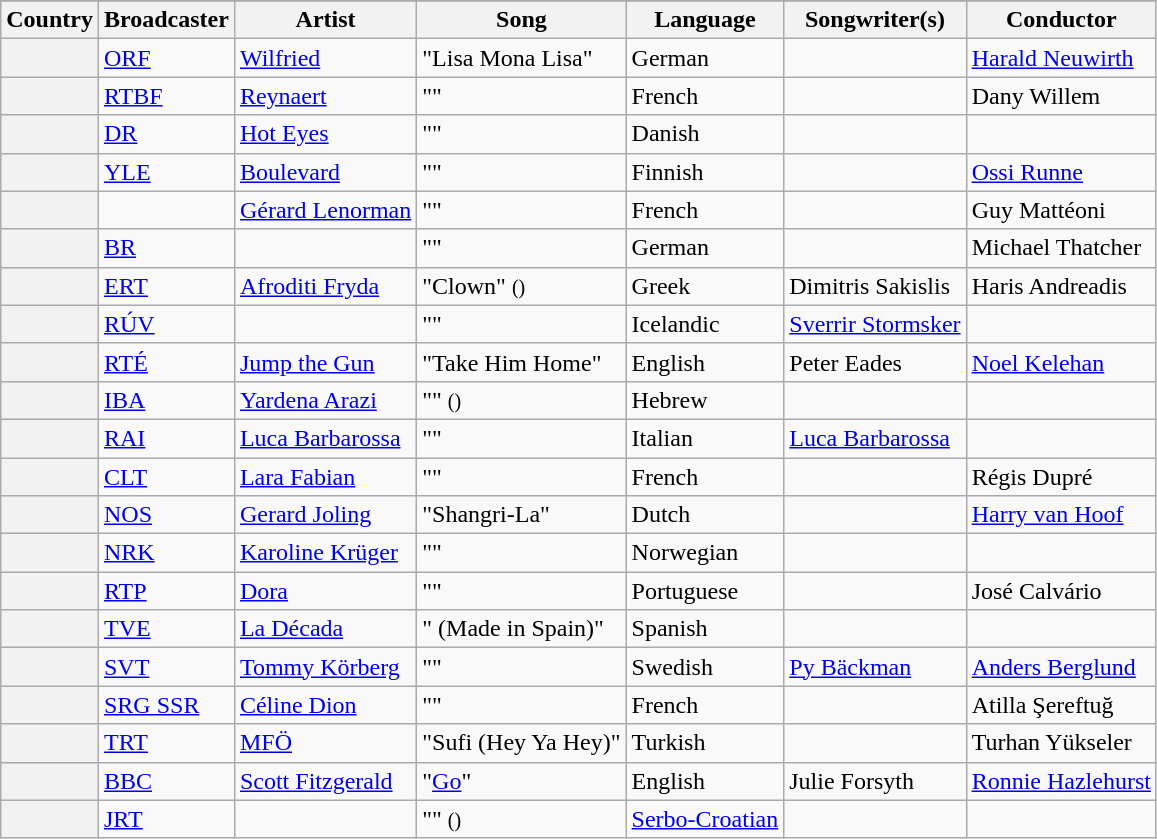<table class="wikitable plainrowheaders">
<tr>
</tr>
<tr>
<th scope="col">Country</th>
<th scope="col">Broadcaster</th>
<th scope="col">Artist</th>
<th scope="col">Song</th>
<th scope="col">Language</th>
<th scope="col">Songwriter(s)</th>
<th scope="col">Conductor</th>
</tr>
<tr>
<th scope="row"></th>
<td><a href='#'>ORF</a></td>
<td><a href='#'>Wilfried</a></td>
<td>"Lisa Mona Lisa"</td>
<td>German</td>
<td></td>
<td><a href='#'>Harald Neuwirth</a></td>
</tr>
<tr>
<th scope="row"></th>
<td><a href='#'>RTBF</a></td>
<td><a href='#'>Reynaert</a></td>
<td>""</td>
<td>French</td>
<td></td>
<td>Dany Willem</td>
</tr>
<tr>
<th scope="row"></th>
<td><a href='#'>DR</a></td>
<td><a href='#'>Hot Eyes</a></td>
<td>"<span>"</span></td>
<td>Danish</td>
<td></td>
<td></td>
</tr>
<tr>
<th scope="row"></th>
<td><a href='#'>YLE</a></td>
<td><a href='#'>Boulevard</a></td>
<td>""</td>
<td>Finnish</td>
<td></td>
<td><a href='#'>Ossi Runne</a></td>
</tr>
<tr>
<th scope="row"></th>
<td></td>
<td><a href='#'>Gérard Lenorman</a></td>
<td>""</td>
<td>French</td>
<td></td>
<td>Guy Mattéoni</td>
</tr>
<tr>
<th scope="row"></th>
<td><a href='#'>BR</a></td>
<td></td>
<td>""</td>
<td>German</td>
<td></td>
<td>Michael Thatcher</td>
</tr>
<tr>
<th scope="row"></th>
<td><a href='#'>ERT</a></td>
<td><a href='#'>Afroditi Fryda</a></td>
<td>"Clown" <small>()</small></td>
<td>Greek</td>
<td>Dimitris Sakislis</td>
<td>Haris Andreadis</td>
</tr>
<tr>
<th scope="row"></th>
<td><a href='#'>RÚV</a></td>
<td></td>
<td>""</td>
<td>Icelandic</td>
<td><a href='#'>Sverrir Stormsker</a></td>
<td></td>
</tr>
<tr>
<th scope="row"></th>
<td><a href='#'>RTÉ</a></td>
<td><a href='#'>Jump the Gun</a></td>
<td>"Take Him Home"</td>
<td>English</td>
<td>Peter Eades</td>
<td><a href='#'>Noel Kelehan</a></td>
</tr>
<tr>
<th scope="row"></th>
<td><a href='#'>IBA</a></td>
<td><a href='#'>Yardena Arazi</a></td>
<td>"" <small>()</small></td>
<td>Hebrew</td>
<td></td>
<td></td>
</tr>
<tr>
<th scope="row"></th>
<td><a href='#'>RAI</a></td>
<td><a href='#'>Luca Barbarossa</a></td>
<td>""</td>
<td>Italian</td>
<td><a href='#'>Luca Barbarossa</a></td>
<td></td>
</tr>
<tr>
<th scope="row"></th>
<td><a href='#'>CLT</a></td>
<td><a href='#'>Lara Fabian</a></td>
<td>""</td>
<td>French</td>
<td></td>
<td>Régis Dupré</td>
</tr>
<tr>
<th scope="row"></th>
<td><a href='#'>NOS</a></td>
<td><a href='#'>Gerard Joling</a></td>
<td>"Shangri-La"</td>
<td>Dutch</td>
<td></td>
<td><a href='#'>Harry van Hoof</a></td>
</tr>
<tr>
<th scope="row"></th>
<td><a href='#'>NRK</a></td>
<td><a href='#'>Karoline Krüger</a></td>
<td>""</td>
<td>Norwegian</td>
<td></td>
<td></td>
</tr>
<tr>
<th scope="row"></th>
<td><a href='#'>RTP</a></td>
<td><a href='#'>Dora</a></td>
<td>""</td>
<td>Portuguese</td>
<td></td>
<td>José Calvário</td>
</tr>
<tr>
<th scope="row"></th>
<td><a href='#'>TVE</a></td>
<td><a href='#'>La Década</a></td>
<td>" (Made in Spain)"</td>
<td>Spanish</td>
<td></td>
<td></td>
</tr>
<tr>
<th scope="row"></th>
<td><a href='#'>SVT</a></td>
<td><a href='#'>Tommy Körberg</a></td>
<td>""</td>
<td>Swedish</td>
<td><a href='#'>Py Bäckman</a></td>
<td><a href='#'>Anders Berglund</a></td>
</tr>
<tr>
<th scope="row"></th>
<td><a href='#'>SRG SSR</a></td>
<td><a href='#'>Céline Dion</a></td>
<td>""</td>
<td>French</td>
<td></td>
<td>Atilla Şereftuğ</td>
</tr>
<tr>
<th scope="row"></th>
<td><a href='#'>TRT</a></td>
<td><a href='#'>MFÖ</a></td>
<td>"Sufi (Hey Ya Hey)"</td>
<td>Turkish</td>
<td></td>
<td>Turhan Yükseler</td>
</tr>
<tr>
<th scope="row"></th>
<td><a href='#'>BBC</a></td>
<td><a href='#'>Scott Fitzgerald</a></td>
<td>"<a href='#'>Go</a>"</td>
<td>English</td>
<td>Julie Forsyth</td>
<td><a href='#'>Ronnie Hazlehurst</a></td>
</tr>
<tr>
<th scope="row"></th>
<td><a href='#'>JRT</a></td>
<td></td>
<td>"" <small>()</small></td>
<td><a href='#'>Serbo-Croatian</a></td>
<td></td>
<td></td>
</tr>
</table>
